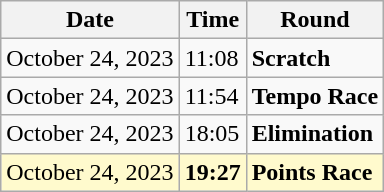<table class="wikitable">
<tr>
<th>Date</th>
<th>Time</th>
<th>Round</th>
</tr>
<tr>
<td>October 24, 2023</td>
<td>11:08</td>
<td><strong>Scratch</strong></td>
</tr>
<tr>
<td>October 24, 2023</td>
<td>11:54</td>
<td><strong>Tempo Race</strong></td>
</tr>
<tr>
<td>October 24, 2023</td>
<td>18:05</td>
<td><strong>Elimination</strong></td>
</tr>
<tr style=background:lemonchiffon>
<td>October 24, 2023</td>
<td><strong>19:27</strong></td>
<td><strong>Points Race </strong></td>
</tr>
</table>
